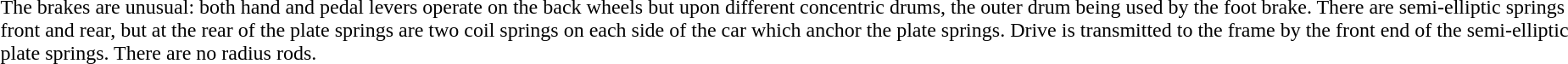<table>
<tr>
<td></td>
<td>The brakes are unusual: both hand and pedal levers operate on the back wheels but upon different concentric drums, the outer drum being used by the foot brake. There are semi-elliptic springs front and rear, but at the rear of the plate springs are two coil springs on each side of the car which anchor the plate springs. Drive is transmitted to the frame by the front end of the semi-elliptic plate springs. There are no radius rods.</td>
</tr>
</table>
